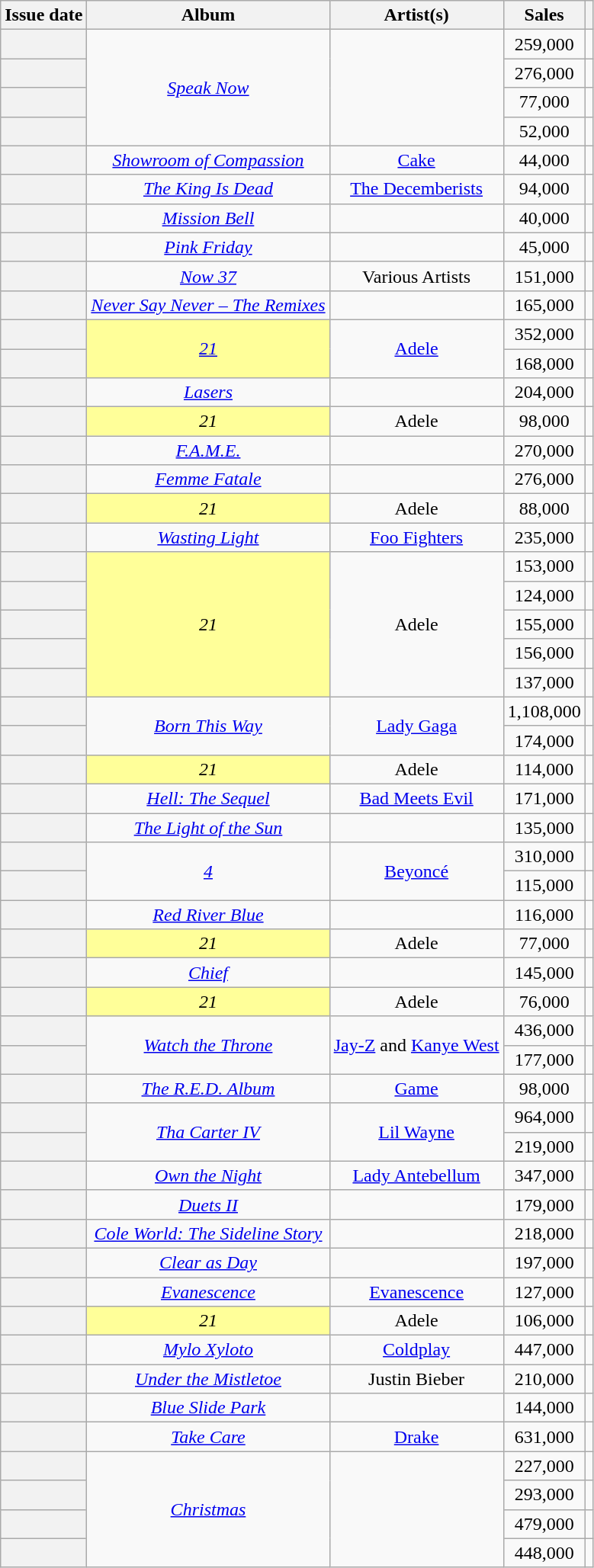<table class="wikitable sortable plainrowheaders" style="text-align: center">
<tr>
<th scope=col>Issue date</th>
<th scope=col>Album</th>
<th scope=col>Artist(s)</th>
<th scope=col>Sales</th>
<th scope=col class="unsortable"></th>
</tr>
<tr>
<th scope="row"></th>
<td style="text-align: center;" rowspan="4"><em><a href='#'>Speak Now</a></em></td>
<td style="text-align: center;" rowspan="4"></td>
<td style="text-align: center;" rowspan="1">259,000</td>
<td style="text-align:center;"></td>
</tr>
<tr>
<th scope="row"></th>
<td style="text-align: center;" rowspan="1">276,000</td>
<td style="text-align:center;"></td>
</tr>
<tr>
<th scope="row"></th>
<td style="text-align: center;" rowspan="1">77,000</td>
<td style="text-align:center;"></td>
</tr>
<tr>
<th scope="row"></th>
<td style="text-align: center;" rowspan="1">52,000</td>
<td style="text-align:center;"></td>
</tr>
<tr>
<th scope="row"></th>
<td style="text-align:center;"><em><a href='#'>Showroom of Compassion</a></em></td>
<td style="text-align:center;"><a href='#'>Cake</a></td>
<td style="text-align:center;">44,000</td>
<td style="text-align:center;"></td>
</tr>
<tr>
<th scope="row"></th>
<td style="text-align:center;"><em><a href='#'>The King Is Dead</a></em></td>
<td style="text-align:center;" data-sort-value="Decemberists, The"><a href='#'>The Decemberists</a></td>
<td style="text-align:center;">94,000</td>
<td style="text-align:center;"></td>
</tr>
<tr>
<th scope="row"></th>
<td style="text-align:center;"><em><a href='#'>Mission Bell</a></em></td>
<td style="text-align:center;"></td>
<td style="text-align:center;">40,000</td>
<td style="text-align:center;"></td>
</tr>
<tr>
<th scope="row"></th>
<td style="text-align:center;"><em><a href='#'>Pink Friday</a></em></td>
<td style="text-align:center;"></td>
<td style="text-align:center;">45,000</td>
<td style="text-align:center;"></td>
</tr>
<tr>
<th scope="row"></th>
<td style="text-align:center;"><em><a href='#'>Now 37</a></em></td>
<td style="text-align:center;">Various Artists</td>
<td style="text-align:center;">151,000</td>
<td style="text-align:center;"></td>
</tr>
<tr>
<th scope="row"></th>
<td style="text-align:center;"><em><a href='#'>Never Say Never – The Remixes</a></em></td>
<td style="text-align:center;"></td>
<td style="text-align:center;">165,000</td>
<td style="text-align:center;"></td>
</tr>
<tr>
<th scope="row"></th>
<td bgcolor=#FFFF99 style="text-align: center;" rowspan="2"><em><a href='#'>21</a></em> </td>
<td style="text-align: center;" rowspan="2"><a href='#'>Adele</a></td>
<td style="text-align: center;" rowspan="1">352,000</td>
<td style="text-align:center;"></td>
</tr>
<tr>
<th scope="row"></th>
<td style="text-align: center;" rowspan="1">168,000</td>
<td style="text-align:center;"></td>
</tr>
<tr>
<th scope="row"></th>
<td style="text-align:center;"><em><a href='#'>Lasers</a></em></td>
<td style="text-align:center;"></td>
<td style="text-align: center;">204,000</td>
<td style="text-align:center;"></td>
</tr>
<tr>
<th scope="row"></th>
<td bgcolor=#FFFF99 style="text-align:center;"><em>21</em> </td>
<td style="text-align:center;">Adele</td>
<td style="text-align: center;">98,000</td>
<td style="text-align:center;"></td>
</tr>
<tr>
<th scope="row"></th>
<td style="text-align:center;"><em><a href='#'>F.A.M.E.</a></em></td>
<td style="text-align:center;"></td>
<td style="text-align: center;">270,000</td>
<td style="text-align:center;"></td>
</tr>
<tr>
<th scope="row"></th>
<td style="text-align:center;"><em><a href='#'>Femme Fatale</a></em></td>
<td style="text-align:center;"></td>
<td style="text-align: center;">276,000</td>
<td style="text-align:center;"></td>
</tr>
<tr>
<th scope="row"></th>
<td bgcolor=#FFFF99 style="text-align:center;"><em>21</em> </td>
<td style="text-align:center;">Adele</td>
<td style="text-align: center;">88,000</td>
<td style="text-align:center;"></td>
</tr>
<tr>
<th scope="row"></th>
<td style="text-align:center;"><em><a href='#'>Wasting Light</a></em></td>
<td style="text-align:center;"><a href='#'>Foo Fighters</a></td>
<td style="text-align: center;">235,000</td>
<td style="text-align:center;"></td>
</tr>
<tr>
<th scope="row"></th>
<td bgcolor=#FFFF99 style="text-align: center;" rowspan="5"><em>21</em> </td>
<td style="text-align: center;" rowspan="5">Adele</td>
<td style="text-align: center;" rowspan="1">153,000</td>
<td style="text-align:center;"></td>
</tr>
<tr>
<th scope="row"></th>
<td style="text-align: center;" rowspan="1">124,000</td>
<td style="text-align:center;"></td>
</tr>
<tr>
<th scope="row"></th>
<td style="text-align: center;" rowspan="1">155,000</td>
<td style="text-align:center;"></td>
</tr>
<tr>
<th scope="row"></th>
<td style="text-align: center;" rowspan="1">156,000</td>
<td style="text-align:center;"></td>
</tr>
<tr>
<th scope="row"></th>
<td style="text-align: center;" rowspan="1">137,000</td>
<td style="text-align:center;"></td>
</tr>
<tr>
<th scope="row"></th>
<td style="text-align: center;" rowspan="2"><em><a href='#'>Born This Way</a></em></td>
<td style="text-align: center;" rowspan="2"><a href='#'>Lady Gaga</a></td>
<td style="text-align: center;" rowspan="1">1,108,000</td>
<td style="text-align:center;"></td>
</tr>
<tr>
<th scope="row"></th>
<td style="text-align: center;" rowspan="1">174,000</td>
<td style="text-align:center;"></td>
</tr>
<tr>
<th scope="row"></th>
<td bgcolor=#FFFF99 style="text-align:center;"><em>21</em> </td>
<td style="text-align:center;">Adele</td>
<td style="text-align: center;">114,000</td>
<td style="text-align:center;"></td>
</tr>
<tr>
<th scope="row"></th>
<td style="text-align:center;"><em><a href='#'>Hell: The Sequel</a></em></td>
<td style="text-align:center;"><a href='#'>Bad Meets Evil</a></td>
<td style="text-align: center;">171,000</td>
<td style="text-align:center;"></td>
</tr>
<tr>
<th scope="row"></th>
<td style="text-align:center;"><em><a href='#'>The Light of the Sun</a></em></td>
<td style="text-align:center;"></td>
<td style="text-align: center;">135,000</td>
<td style="text-align:center;"></td>
</tr>
<tr>
<th scope="row"></th>
<td style="text-align: center;" rowspan="2"><em><a href='#'>4</a></em></td>
<td style="text-align: center;" rowspan="2"><a href='#'>Beyoncé</a></td>
<td style="text-align: center;" rowspan="1">310,000</td>
<td style="text-align:center;"></td>
</tr>
<tr>
<th scope="row"></th>
<td style="text-align: center;" rowspan="1">115,000</td>
<td style="text-align:center;"></td>
</tr>
<tr>
<th scope="row"></th>
<td style="text-align:center;"><em><a href='#'>Red River Blue</a></em></td>
<td style="text-align:center;"></td>
<td style="text-align: center;">116,000</td>
<td style="text-align:center;"></td>
</tr>
<tr>
<th scope="row"></th>
<td bgcolor=#FFFF99 style="text-align:center;"><em>21</em> </td>
<td style="text-align:center;">Adele</td>
<td style="text-align: center;">77,000</td>
<td style="text-align:center;"></td>
</tr>
<tr>
<th scope="row"></th>
<td style="text-align:center;"><em><a href='#'>Chief</a></em></td>
<td style="text-align:center;"></td>
<td style="text-align: center;">145,000</td>
<td style="text-align:center;"></td>
</tr>
<tr>
<th scope="row"></th>
<td bgcolor=#FFFF99 style="text-align:center;"><em>21</em> </td>
<td style="text-align:center;">Adele</td>
<td style="text-align: center;">76,000</td>
<td style="text-align:center;"></td>
</tr>
<tr>
<th scope="row"></th>
<td style="text-align: center;" rowspan="2"><em><a href='#'>Watch the Throne</a></em></td>
<td style="text-align: center;" rowspan="2"><a href='#'>Jay-Z</a> and <a href='#'>Kanye West</a></td>
<td style="text-align: center;" rowspan="1">436,000</td>
<td style="text-align:center;"></td>
</tr>
<tr>
<th scope="row"></th>
<td style="text-align: center;" rowspan="1">177,000</td>
<td style="text-align:center;"></td>
</tr>
<tr>
<th scope="row"></th>
<td style="text-align:center;"><em><a href='#'>The R.E.D. Album</a></em></td>
<td style="text-align:center;"><a href='#'>Game</a></td>
<td style="text-align: center;">98,000</td>
<td style="text-align:center;"></td>
</tr>
<tr>
<th scope="row"></th>
<td style="text-align: center;" rowspan="2"><em><a href='#'>Tha Carter IV</a></em></td>
<td style="text-align: center;" rowspan="2"><a href='#'>Lil Wayne</a></td>
<td style="text-align: center;" rowspan="1">964,000</td>
<td style="text-align:center;"></td>
</tr>
<tr>
<th scope="row"></th>
<td style="text-align: center;" rowspan="1">219,000</td>
<td style="text-align:center;"></td>
</tr>
<tr>
<th scope="row"></th>
<td style="text-align:center;"><em><a href='#'>Own the Night</a></em></td>
<td style="text-align:center;"><a href='#'>Lady Antebellum</a></td>
<td style="text-align: center;">347,000</td>
<td style="text-align:center;"></td>
</tr>
<tr>
<th scope="row"></th>
<td style="text-align:center;"><em><a href='#'>Duets II</a></em></td>
<td style="text-align:center;"></td>
<td style="text-align: center;">179,000</td>
<td style="text-align:center;"></td>
</tr>
<tr>
<th scope="row"></th>
<td style="text-align:center;"><em><a href='#'>Cole World: The Sideline Story</a></em></td>
<td style="text-align:center;"></td>
<td style="text-align: center;">218,000</td>
<td style="text-align:center;"></td>
</tr>
<tr>
<th scope="row"></th>
<td style="text-align:center;"><em><a href='#'>Clear as Day</a></em></td>
<td style="text-align:center;"></td>
<td style="text-align: center;">197,000</td>
<td style="text-align:center;"></td>
</tr>
<tr>
<th scope="row"></th>
<td style="text-align:center;"><em><a href='#'>Evanescence</a></em></td>
<td style="text-align:center;"><a href='#'>Evanescence</a></td>
<td style="text-align: center;">127,000</td>
<td style="text-align:center;"></td>
</tr>
<tr>
<th scope="row"></th>
<td bgcolor=#FFFF99 style="text-align:center;"><em>21</em> </td>
<td style="text-align:center;">Adele</td>
<td style="text-align: center;">106,000</td>
<td style="text-align:center;"></td>
</tr>
<tr>
<th scope="row"></th>
<td style="text-align:center;"><em><a href='#'>Mylo Xyloto</a></em></td>
<td style="text-align:center;"><a href='#'>Coldplay</a></td>
<td style="text-align: center;">447,000</td>
<td style="text-align:center;"></td>
</tr>
<tr>
<th scope="row"></th>
<td style="text-align:center;"><em><a href='#'>Under the Mistletoe</a></em></td>
<td style="text-align:center;" data-sort-value="Bieber, Justin">Justin Bieber</td>
<td style="text-align: center;">210,000</td>
<td style="text-align:center;"></td>
</tr>
<tr>
<th scope="row"></th>
<td style="text-align:center;"><em><a href='#'>Blue Slide Park</a></em></td>
<td style="text-align:center;"></td>
<td style="text-align: center;">144,000</td>
<td style="text-align:center;"></td>
</tr>
<tr>
<th scope="row"></th>
<td style="text-align:center;"><em><a href='#'>Take Care</a></em></td>
<td style="text-align:center;"><a href='#'>Drake</a></td>
<td style="text-align: center;">631,000</td>
<td style="text-align:center;"></td>
</tr>
<tr>
<th scope="row"></th>
<td style="text-align: center;" rowspan="4"><em><a href='#'>Christmas</a></em></td>
<td style="text-align: center;" rowspan="4"></td>
<td style="text-align: center;" rowspan="1">227,000</td>
<td style="text-align:center;"></td>
</tr>
<tr>
<th scope="row"></th>
<td style="text-align: center;" rowspan="1">293,000</td>
<td style="text-align:center;"></td>
</tr>
<tr>
<th scope="row"></th>
<td style="text-align: center;" rowspan="1">479,000</td>
<td style="text-align:center;"></td>
</tr>
<tr>
<th scope="row"></th>
<td style="text-align: center;" rowspan="1">448,000</td>
<td style="text-align:center;"></td>
</tr>
</table>
